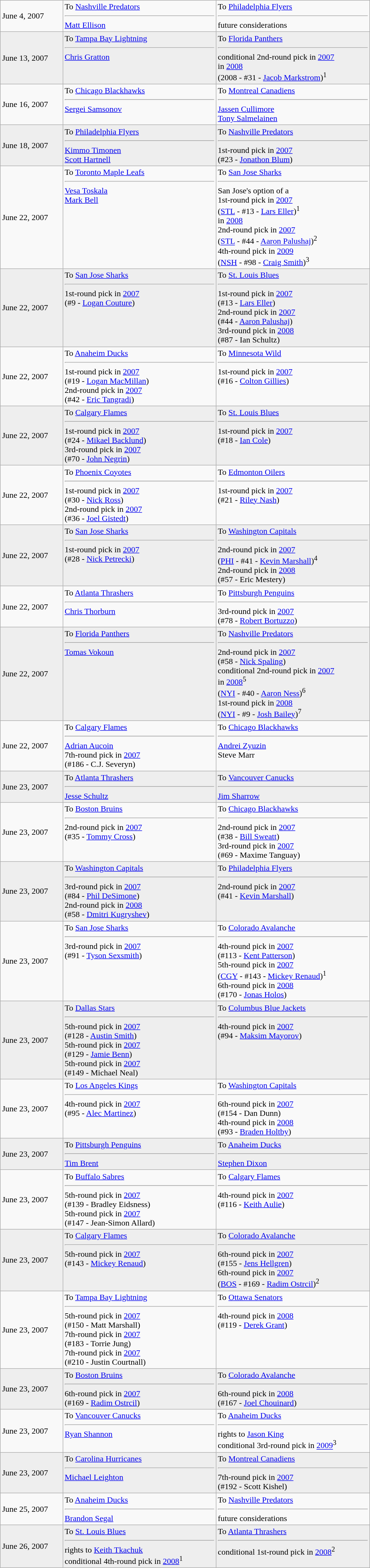<table cellspacing=0 class="wikitable" style="border:1px solid #999999; width:720px;">
<tr>
<td>June 4, 2007</td>
<td valign="top">To <a href='#'>Nashville Predators</a><hr><a href='#'>Matt Ellison</a></td>
<td valign="top">To <a href='#'>Philadelphia Flyers</a><hr>future considerations</td>
</tr>
<tr bgcolor="#eeeeee">
<td>June 13, 2007</td>
<td valign="top">To <a href='#'>Tampa Bay Lightning</a><hr><a href='#'>Chris Gratton</a></td>
<td valign="top">To <a href='#'>Florida Panthers</a><hr>conditional 2nd-round pick in <a href='#'>2007</a><br>in <a href='#'>2008</a><br>(2008 - #31 - <a href='#'>Jacob Markstrom</a>)<sup>1</sup></td>
</tr>
<tr>
<td>June 16, 2007</td>
<td valign="top">To <a href='#'>Chicago Blackhawks</a><hr><a href='#'>Sergei Samsonov</a></td>
<td valign="top">To <a href='#'>Montreal Canadiens</a><hr><a href='#'>Jassen Cullimore</a><br><a href='#'>Tony Salmelainen</a></td>
</tr>
<tr bgcolor="eeeeee">
<td>June 18, 2007</td>
<td valign="top">To <a href='#'>Philadelphia Flyers</a><hr><a href='#'>Kimmo Timonen</a><br><a href='#'>Scott Hartnell</a></td>
<td valign="top">To <a href='#'>Nashville Predators</a><hr>1st-round pick in <a href='#'>2007</a><br>(#23 - <a href='#'>Jonathon Blum</a>)</td>
</tr>
<tr>
<td>June 22, 2007</td>
<td valign="top">To <a href='#'>Toronto Maple Leafs</a><hr><a href='#'>Vesa Toskala</a><br><a href='#'>Mark Bell</a></td>
<td valign="top">To <a href='#'>San Jose Sharks</a><hr>San Jose's option of a<br>1st-round pick in <a href='#'>2007</a><br>(<a href='#'>STL</a> - #13 - <a href='#'>Lars Eller</a>)<sup>1</sup><br>in <a href='#'>2008</a><br>2nd-round pick in <a href='#'>2007</a><br>(<a href='#'>STL</a> - #44 - <a href='#'>Aaron Palushaj</a>)<sup>2</sup><br>4th-round pick in <a href='#'>2009</a><br>(<a href='#'>NSH</a> - #98 - <a href='#'>Craig Smith</a>)<sup>3</sup></td>
</tr>
<tr bgcolor="eeeeee">
<td>June 22, 2007</td>
<td valign="top">To <a href='#'>San Jose Sharks</a><hr>1st-round pick in <a href='#'>2007</a><br>(#9 - <a href='#'>Logan Couture</a>)</td>
<td valign="top">To <a href='#'>St. Louis Blues</a><hr>1st-round pick in <a href='#'>2007</a><br>(#13 - <a href='#'>Lars Eller</a>)<br>2nd-round pick in <a href='#'>2007</a><br>(#44 - <a href='#'>Aaron Palushaj</a>)<br>3rd-round pick in <a href='#'>2008</a><br>(#87 - Ian Schultz)</td>
</tr>
<tr>
<td>June 22, 2007</td>
<td valign="top">To <a href='#'>Anaheim Ducks</a><hr>1st-round pick in <a href='#'>2007</a><br>(#19 - <a href='#'>Logan MacMillan</a>)<br>2nd-round pick in <a href='#'>2007</a><br>(#42 - <a href='#'>Eric Tangradi</a>)</td>
<td valign="top">To <a href='#'>Minnesota Wild</a><hr>1st-round pick in <a href='#'>2007</a><br>(#16 - <a href='#'>Colton Gillies</a>)</td>
</tr>
<tr bgcolor="eeeeee">
<td>June 22, 2007</td>
<td valign="top">To <a href='#'>Calgary Flames</a><hr>1st-round pick in <a href='#'>2007</a><br>(#24 - <a href='#'>Mikael Backlund</a>)<br>3rd-round pick in <a href='#'>2007</a><br>(#70 - <a href='#'>John Negrin</a>)</td>
<td valign="top">To <a href='#'>St. Louis Blues</a><hr>1st-round pick in <a href='#'>2007</a><br>(#18 - <a href='#'>Ian Cole</a>)</td>
</tr>
<tr>
<td>June 22, 2007</td>
<td valign="top">To <a href='#'>Phoenix Coyotes</a><hr>1st-round pick in <a href='#'>2007</a><br>(#30 - <a href='#'>Nick Ross</a>)<br>2nd-round pick in <a href='#'>2007</a><br>(#36 - <a href='#'>Joel Gistedt</a>)</td>
<td valign="top">To <a href='#'>Edmonton Oilers</a><hr>1st-round pick in <a href='#'>2007</a><br>(#21 - <a href='#'>Riley Nash</a>)</td>
</tr>
<tr bgcolor="eeeeee">
<td>June 22, 2007</td>
<td valign="top">To <a href='#'>San Jose Sharks</a><hr>1st-round pick in <a href='#'>2007</a><br>(#28 - <a href='#'>Nick Petrecki</a>)</td>
<td valign="top">To <a href='#'>Washington Capitals</a><hr>2nd-round pick in <a href='#'>2007</a><br>(<a href='#'>PHI</a> - #41 - <a href='#'>Kevin Marshall</a>)<sup>4</sup><br>2nd-round pick in <a href='#'>2008</a><br>(#57 - Eric Mestery)</td>
</tr>
<tr>
<td>June 22, 2007</td>
<td valign="top">To <a href='#'>Atlanta Thrashers</a><hr><a href='#'>Chris Thorburn</a></td>
<td valign="top">To <a href='#'>Pittsburgh Penguins</a><hr>3rd-round pick in <a href='#'>2007</a><br>(#78 - <a href='#'>Robert Bortuzzo</a>)</td>
</tr>
<tr bgcolor="eeeeee">
<td>June 22, 2007</td>
<td valign="top">To <a href='#'>Florida Panthers</a><hr><a href='#'>Tomas Vokoun</a></td>
<td valign="top">To <a href='#'>Nashville Predators</a><hr>2nd-round pick in <a href='#'>2007</a><br>(#58 - <a href='#'>Nick Spaling</a>)<br>conditional 2nd-round pick in <a href='#'>2007</a><br>in <a href='#'>2008</a><sup>5</sup><br>(<a href='#'>NYI</a> - #40 - <a href='#'>Aaron Ness</a>)<sup>6</sup><br>1st-round pick in <a href='#'>2008</a><br>(<a href='#'>NYI</a> - #9 - <a href='#'>Josh Bailey</a>)<sup>7</sup></td>
</tr>
<tr>
<td>June 22, 2007</td>
<td valign="top">To <a href='#'>Calgary Flames</a><hr><a href='#'>Adrian Aucoin</a><br>7th-round pick in <a href='#'>2007</a><br>(#186 - C.J. Severyn)</td>
<td valign="top">To <a href='#'>Chicago Blackhawks</a><hr><a href='#'>Andrei Zyuzin</a><br> Steve Marr</td>
</tr>
<tr bgcolor="eeeeee">
<td>June 23, 2007</td>
<td valign="top">To <a href='#'>Atlanta Thrashers</a><hr><a href='#'>Jesse Schultz</a></td>
<td valign="top">To <a href='#'>Vancouver Canucks</a><hr><a href='#'>Jim Sharrow</a></td>
</tr>
<tr>
<td>June 23, 2007</td>
<td valign="top">To <a href='#'>Boston Bruins</a><hr>2nd-round pick in <a href='#'>2007</a><br>(#35 - <a href='#'>Tommy Cross</a>)</td>
<td valign="top">To <a href='#'>Chicago Blackhawks</a><hr>2nd-round pick in <a href='#'>2007</a><br>(#38 - <a href='#'>Bill Sweatt</a>)<br>3rd-round pick in <a href='#'>2007</a><br>(#69 - Maxime Tanguay)</td>
</tr>
<tr bgcolor="eeeeee">
<td>June 23, 2007</td>
<td valign="top">To <a href='#'>Washington Capitals</a><hr>3rd-round pick in <a href='#'>2007</a><br>(#84 - <a href='#'>Phil DeSimone</a>)<br>2nd-round pick in <a href='#'>2008</a><br>(#58 - <a href='#'>Dmitri Kugryshev</a>)</td>
<td valign="top">To <a href='#'>Philadelphia Flyers</a><hr>2nd-round pick in <a href='#'>2007</a><br>(#41 - <a href='#'>Kevin Marshall</a>)</td>
</tr>
<tr>
<td>June 23, 2007</td>
<td valign="top">To <a href='#'>San Jose Sharks</a><hr>3rd-round pick in <a href='#'>2007</a><br>(#91 - <a href='#'>Tyson Sexsmith</a>)</td>
<td valign="top">To <a href='#'>Colorado Avalanche</a><hr>4th-round pick in <a href='#'>2007</a><br>(#113 - <a href='#'>Kent Patterson</a>)<br>5th-round pick in <a href='#'>2007</a><br>(<a href='#'>CGY</a> - #143 - <a href='#'>Mickey Renaud</a>)<sup>1</sup><br>6th-round pick in <a href='#'>2008</a><br>(#170 - <a href='#'>Jonas Holos</a>)</td>
</tr>
<tr bgcolor="eeeeee">
<td>June 23, 2007</td>
<td valign="top">To <a href='#'>Dallas Stars</a><hr>5th-round pick in <a href='#'>2007</a><br>(#128 - <a href='#'>Austin Smith</a>)<br>5th-round pick in <a href='#'>2007</a><br>(#129 - <a href='#'>Jamie Benn</a>)<br>5th-round pick in <a href='#'>2007</a><br>(#149 - Michael Neal)</td>
<td valign="top">To <a href='#'>Columbus Blue Jackets</a><hr>4th-round pick in <a href='#'>2007</a><br>(#94 - <a href='#'>Maksim Mayorov</a>)</td>
</tr>
<tr>
<td>June 23, 2007</td>
<td valign="top">To <a href='#'>Los Angeles Kings</a><hr>4th-round pick in <a href='#'>2007</a><br>(#95 - <a href='#'>Alec Martinez</a>)</td>
<td valign="top">To <a href='#'>Washington Capitals</a><hr>6th-round pick in <a href='#'>2007</a><br>(#154 - Dan Dunn)<br>4th-round pick in <a href='#'>2008</a><br>(#93 - <a href='#'>Braden Holtby</a>)</td>
</tr>
<tr bgcolor="eeeeee">
<td>June 23, 2007</td>
<td valign="top">To <a href='#'>Pittsburgh Penguins</a><hr><a href='#'>Tim Brent</a></td>
<td valign="top">To <a href='#'>Anaheim Ducks</a><hr><a href='#'>Stephen Dixon</a></td>
</tr>
<tr>
<td>June 23, 2007</td>
<td valign="top">To <a href='#'>Buffalo Sabres</a><hr>5th-round pick in <a href='#'>2007</a><br>(#139 - Bradley Eidsness)<br>5th-round pick in <a href='#'>2007</a><br>(#147 - Jean-Simon Allard)</td>
<td valign="top">To <a href='#'>Calgary Flames</a><hr>4th-round pick in <a href='#'>2007</a><br>(#116 - <a href='#'>Keith Aulie</a>)</td>
</tr>
<tr bgcolor="eeeeee">
<td>June 23, 2007</td>
<td valign="top">To <a href='#'>Calgary Flames</a><hr>5th-round pick in <a href='#'>2007</a><br>(#143 - <a href='#'>Mickey Renaud</a>)</td>
<td valign="top">To <a href='#'>Colorado Avalanche</a><hr>6th-round pick in <a href='#'>2007</a><br>(#155 - <a href='#'>Jens Hellgren</a>)<br>6th-round pick in <a href='#'>2007</a><br>(<a href='#'>BOS</a> - #169 - <a href='#'>Radim Ostrcil</a>)<sup>2</sup></td>
</tr>
<tr>
<td>June 23, 2007</td>
<td valign="top">To <a href='#'>Tampa Bay Lightning</a><hr>5th-round pick in <a href='#'>2007</a><br>(#150 - Matt Marshall)<br>7th-round pick in <a href='#'>2007</a><br>(#183 - Torrie Jung)<br>7th-round pick in <a href='#'>2007</a><br>(#210 - Justin Courtnall)</td>
<td valign="top">To <a href='#'>Ottawa Senators</a><hr>4th-round pick in <a href='#'>2008</a><br>(#119 - <a href='#'>Derek Grant</a>)</td>
</tr>
<tr bgcolor="eeeeee">
<td>June 23, 2007</td>
<td valign="top">To <a href='#'>Boston Bruins</a><hr>6th-round pick in <a href='#'>2007</a><br>(#169 - <a href='#'>Radim Ostrcil</a>)</td>
<td valign="top">To <a href='#'>Colorado Avalanche</a><hr>6th-round pick in <a href='#'>2008</a><br>(#167 - <a href='#'>Joel Chouinard</a>)</td>
</tr>
<tr>
<td>June 23, 2007</td>
<td valign="top">To <a href='#'>Vancouver Canucks</a><hr><a href='#'>Ryan Shannon</a></td>
<td valign="top">To <a href='#'>Anaheim Ducks</a><hr>rights to <a href='#'>Jason King</a><br>conditional 3rd-round pick in <a href='#'>2009</a><sup>3</sup></td>
</tr>
<tr bgcolor="eeeeee">
<td>June 23, 2007</td>
<td valign="top">To <a href='#'>Carolina Hurricanes</a><hr><a href='#'>Michael Leighton</a></td>
<td valign="top">To <a href='#'>Montreal Canadiens</a><hr>7th-round pick in <a href='#'>2007</a><br>(#192 - Scott Kishel)</td>
</tr>
<tr>
<td>June 25, 2007</td>
<td valign="top">To <a href='#'>Anaheim Ducks</a><hr><a href='#'>Brandon Segal</a></td>
<td valign="top">To <a href='#'>Nashville Predators</a><hr>future considerations</td>
</tr>
<tr bgcolor="eeeeee">
<td>June 26, 2007</td>
<td valign="top">To <a href='#'>St. Louis Blues</a><hr>rights to <a href='#'>Keith Tkachuk</a><br>conditional 4th-round pick in <a href='#'>2008</a><sup>1</sup></td>
<td valign="top">To <a href='#'>Atlanta Thrashers</a><hr>conditional 1st-round pick in <a href='#'>2008</a><sup>2</sup></td>
</tr>
</table>
